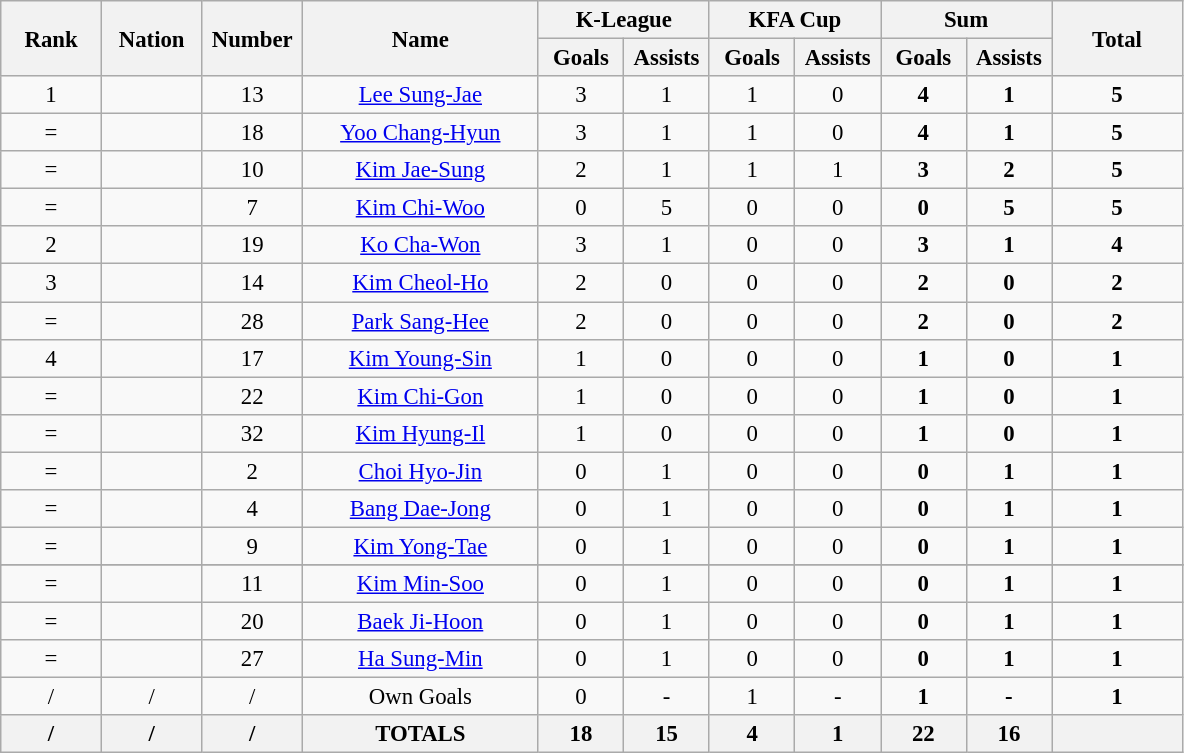<table class="wikitable" style="font-size: 95%; text-align: center;">
<tr>
<th rowspan=2 width=60>Rank</th>
<th rowspan=2 width=60>Nation</th>
<th rowspan=2 width=60>Number</th>
<th rowspan=2 width=150>Name</th>
<th colspan=2 width=100>K-League</th>
<th colspan=2 width=100>KFA Cup</th>
<th colspan=2 width=100>Sum</th>
<th rowspan=2 width=80>Total</th>
</tr>
<tr>
<th width=50>Goals</th>
<th width=50>Assists</th>
<th width=50>Goals</th>
<th width=50>Assists</th>
<th width=50>Goals</th>
<th width=50>Assists</th>
</tr>
<tr>
<td>1</td>
<td></td>
<td>13</td>
<td><a href='#'>Lee Sung-Jae</a></td>
<td>3</td>
<td>1</td>
<td>1</td>
<td>0</td>
<td><strong>4</strong></td>
<td><strong>1</strong></td>
<td><strong>5</strong></td>
</tr>
<tr>
<td>=</td>
<td></td>
<td>18</td>
<td><a href='#'>Yoo Chang-Hyun</a></td>
<td>3</td>
<td>1</td>
<td>1</td>
<td>0</td>
<td><strong>4</strong></td>
<td><strong>1</strong></td>
<td><strong>5</strong></td>
</tr>
<tr>
<td>=</td>
<td></td>
<td>10</td>
<td><a href='#'>Kim Jae-Sung</a></td>
<td>2</td>
<td>1</td>
<td>1</td>
<td>1</td>
<td><strong>3</strong></td>
<td><strong>2</strong></td>
<td><strong>5</strong></td>
</tr>
<tr>
<td>=</td>
<td></td>
<td>7</td>
<td><a href='#'>Kim Chi-Woo</a></td>
<td>0</td>
<td>5</td>
<td>0</td>
<td>0</td>
<td><strong>0</strong></td>
<td><strong>5</strong></td>
<td><strong>5</strong></td>
</tr>
<tr>
<td>2</td>
<td></td>
<td>19</td>
<td><a href='#'>Ko Cha-Won</a></td>
<td>3</td>
<td>1</td>
<td>0</td>
<td>0</td>
<td><strong>3</strong></td>
<td><strong>1</strong></td>
<td><strong>4</strong></td>
</tr>
<tr>
<td>3</td>
<td></td>
<td>14</td>
<td><a href='#'>Kim Cheol-Ho</a></td>
<td>2</td>
<td>0</td>
<td>0</td>
<td>0</td>
<td><strong>2</strong></td>
<td><strong>0</strong></td>
<td><strong>2</strong></td>
</tr>
<tr>
<td>=</td>
<td></td>
<td>28</td>
<td><a href='#'>Park Sang-Hee</a></td>
<td>2</td>
<td>0</td>
<td>0</td>
<td>0</td>
<td><strong>2</strong></td>
<td><strong>0</strong></td>
<td><strong>2</strong></td>
</tr>
<tr>
<td>4</td>
<td></td>
<td>17</td>
<td><a href='#'>Kim Young-Sin</a></td>
<td>1</td>
<td>0</td>
<td>0</td>
<td>0</td>
<td><strong>1</strong></td>
<td><strong>0</strong></td>
<td><strong>1</strong></td>
</tr>
<tr>
<td>=</td>
<td></td>
<td>22</td>
<td><a href='#'>Kim Chi-Gon</a></td>
<td>1</td>
<td>0</td>
<td>0</td>
<td>0</td>
<td><strong>1</strong></td>
<td><strong>0</strong></td>
<td><strong>1</strong></td>
</tr>
<tr>
<td>=</td>
<td></td>
<td>32</td>
<td><a href='#'>Kim Hyung-Il</a></td>
<td>1</td>
<td>0</td>
<td>0</td>
<td>0</td>
<td><strong>1</strong></td>
<td><strong>0</strong></td>
<td><strong>1</strong></td>
</tr>
<tr>
<td>=</td>
<td></td>
<td>2</td>
<td><a href='#'>Choi Hyo-Jin</a></td>
<td>0</td>
<td>1</td>
<td>0</td>
<td>0</td>
<td><strong>0</strong></td>
<td><strong>1</strong></td>
<td><strong>1</strong></td>
</tr>
<tr>
<td>=</td>
<td></td>
<td>4</td>
<td><a href='#'>Bang Dae-Jong</a></td>
<td>0</td>
<td>1</td>
<td>0</td>
<td>0</td>
<td><strong>0</strong></td>
<td><strong>1</strong></td>
<td><strong>1</strong></td>
</tr>
<tr>
<td>=</td>
<td></td>
<td>9</td>
<td><a href='#'>Kim Yong-Tae</a></td>
<td>0</td>
<td>1</td>
<td>0</td>
<td>0</td>
<td><strong>0</strong></td>
<td><strong>1</strong></td>
<td><strong>1</strong></td>
</tr>
<tr>
</tr>
<tr>
<td>=</td>
<td></td>
<td>11</td>
<td><a href='#'>Kim Min-Soo</a></td>
<td>0</td>
<td>1</td>
<td>0</td>
<td>0</td>
<td><strong>0</strong></td>
<td><strong>1</strong></td>
<td><strong>1</strong></td>
</tr>
<tr>
<td>=</td>
<td></td>
<td>20</td>
<td><a href='#'>Baek Ji-Hoon</a></td>
<td>0</td>
<td>1</td>
<td>0</td>
<td>0</td>
<td><strong>0</strong></td>
<td><strong>1</strong></td>
<td><strong>1</strong></td>
</tr>
<tr>
<td>=</td>
<td></td>
<td>27</td>
<td><a href='#'>Ha Sung-Min</a></td>
<td>0</td>
<td>1</td>
<td>0</td>
<td>0</td>
<td><strong>0</strong></td>
<td><strong>1</strong></td>
<td><strong>1</strong></td>
</tr>
<tr>
<td>/</td>
<td>/</td>
<td>/</td>
<td>Own Goals</td>
<td>0</td>
<td>-</td>
<td>1</td>
<td>-</td>
<td><strong>1</strong></td>
<td><strong>-</strong></td>
<td><strong>1</strong></td>
</tr>
<tr>
<th>/</th>
<th>/</th>
<th>/</th>
<th>TOTALS</th>
<th>18</th>
<th>15</th>
<th>4</th>
<th>1</th>
<th>22</th>
<th>16</th>
<th></th>
</tr>
</table>
